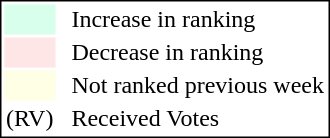<table style="border:1px solid black;">
<tr>
<td style="background:#D8FFEB; width:20px;"></td>
<td> </td>
<td>Increase in ranking</td>
</tr>
<tr>
<td style="background:#FFE6E6; width:20px;"></td>
<td> </td>
<td>Decrease in ranking</td>
</tr>
<tr>
<td style="background:#FFFFE6; width:20px;"></td>
<td> </td>
<td>Not ranked previous week</td>
</tr>
<tr>
<td>(RV)</td>
<td> </td>
<td>Received Votes</td>
</tr>
</table>
